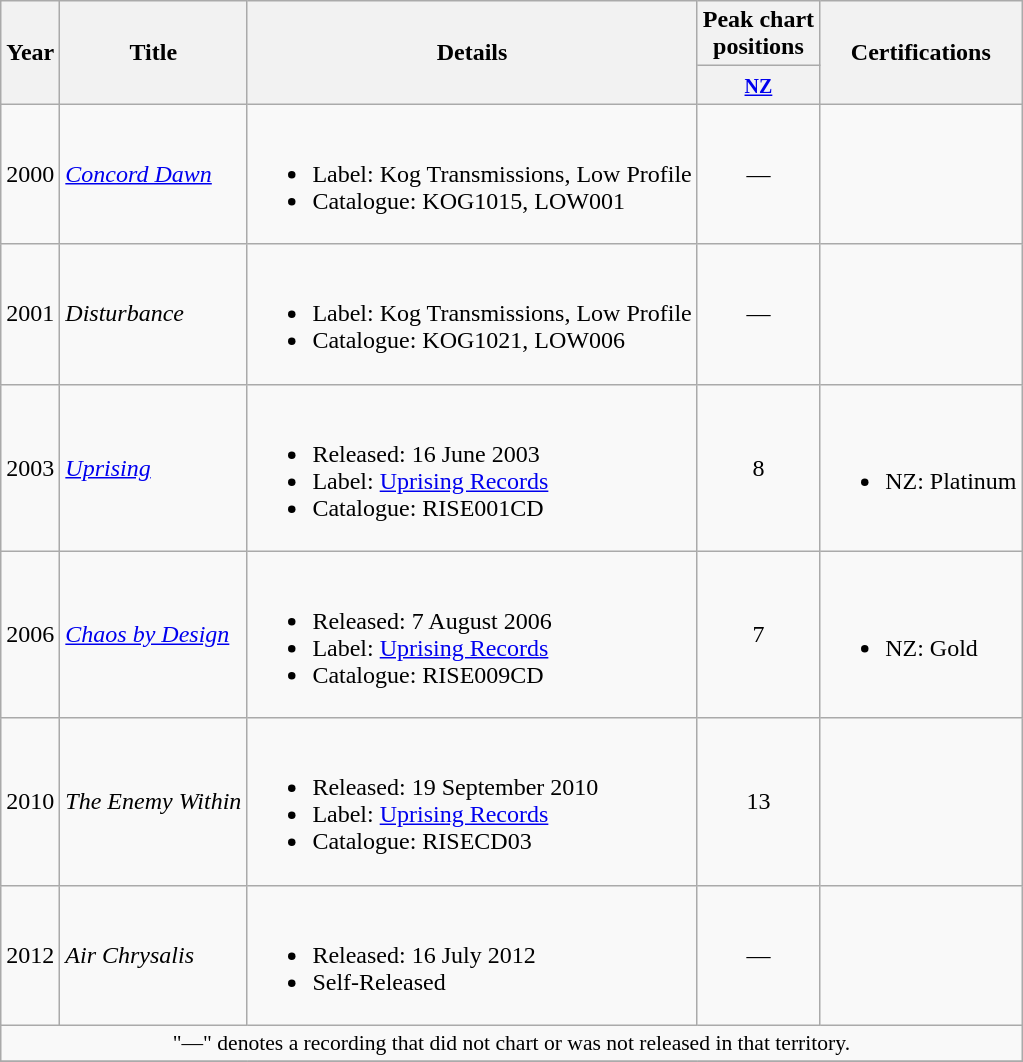<table class="wikitable plainrowheaders">
<tr>
<th rowspan="2">Year</th>
<th rowspan="2">Title</th>
<th rowspan="2">Details</th>
<th>Peak chart<br>positions</th>
<th rowspan="2">Certifications</th>
</tr>
<tr>
<th><small><a href='#'>NZ</a></small></th>
</tr>
<tr>
<td>2000</td>
<td><em><a href='#'>Concord Dawn</a></em></td>
<td><br><ul><li>Label: Kog Transmissions, Low Profile</li><li>Catalogue: KOG1015, LOW001</li></ul></td>
<td align="center">—</td>
<td></td>
</tr>
<tr>
<td>2001</td>
<td><em>Disturbance</em></td>
<td><br><ul><li>Label: Kog Transmissions, Low Profile</li><li>Catalogue: KOG1021, LOW006</li></ul></td>
<td align="center">—</td>
<td></td>
</tr>
<tr>
<td>2003</td>
<td><em><a href='#'>Uprising</a></em></td>
<td><br><ul><li>Released: 16 June 2003</li><li>Label: <a href='#'>Uprising Records</a></li><li>Catalogue: RISE001CD</li></ul></td>
<td align="center">8</td>
<td><br><ul><li>NZ: Platinum</li></ul></td>
</tr>
<tr>
<td>2006</td>
<td><em><a href='#'>Chaos by Design</a></em></td>
<td><br><ul><li>Released: 7 August 2006</li><li>Label: <a href='#'>Uprising Records</a></li><li>Catalogue: RISE009CD</li></ul></td>
<td align="center">7</td>
<td><br><ul><li>NZ: Gold</li></ul></td>
</tr>
<tr>
<td>2010</td>
<td><em>The Enemy Within</em></td>
<td><br><ul><li>Released: 19 September 2010</li><li>Label: <a href='#'>Uprising Records</a></li><li>Catalogue: RISECD03</li></ul></td>
<td align="center">13</td>
<td></td>
</tr>
<tr>
<td>2012</td>
<td><em>Air Chrysalis</em></td>
<td><br><ul><li>Released: 16 July 2012</li><li>Self-Released</li></ul></td>
<td align="center">—</td>
<td></td>
</tr>
<tr>
<td colspan="5" style="font-size:90%" align="center">"—" denotes a recording that did not chart or was not released in that territory.</td>
</tr>
<tr>
</tr>
</table>
